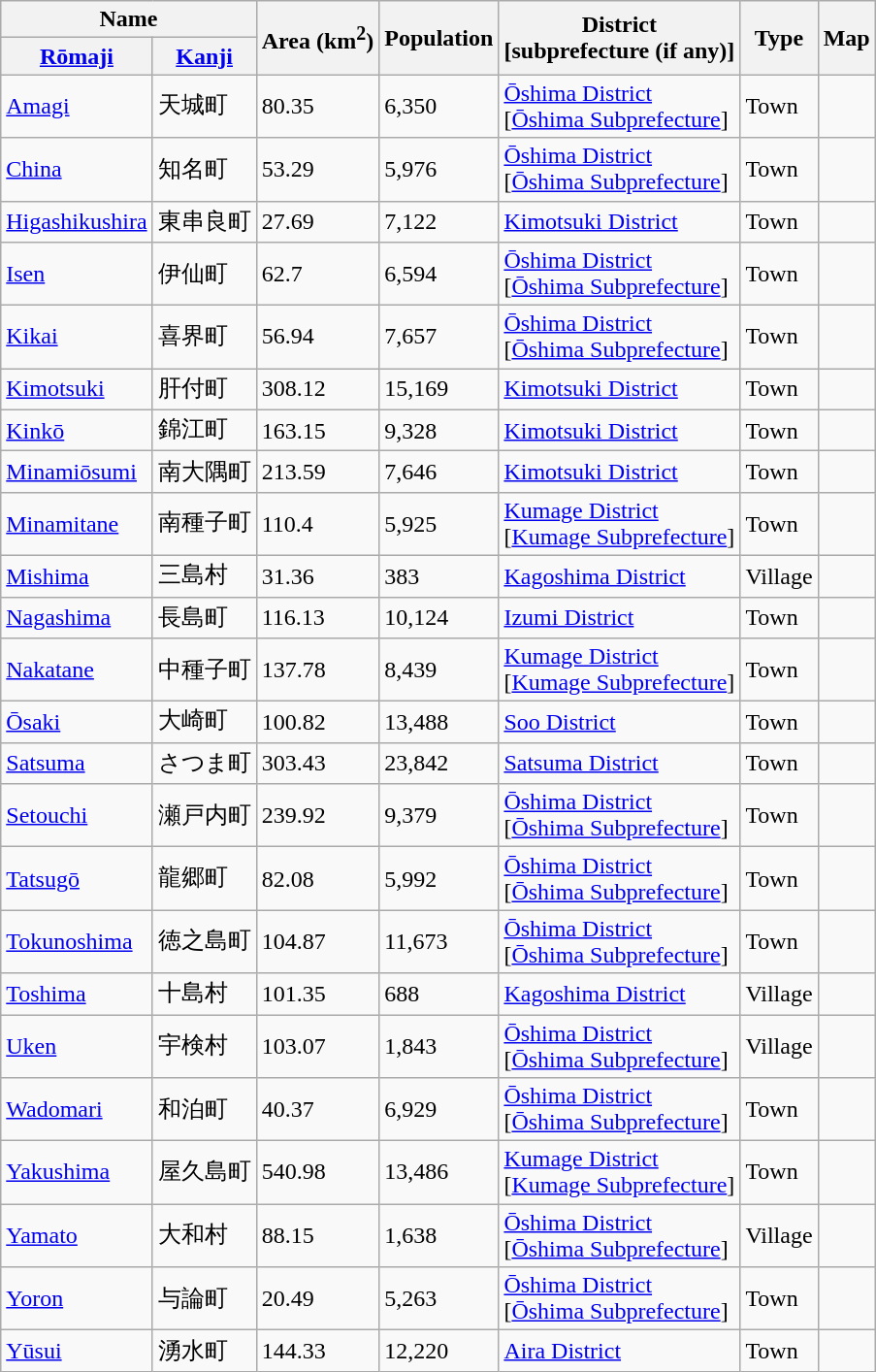<table class="wikitable sortable">
<tr>
<th colspan="2">Name</th>
<th rowspan="2">Area (km<sup>2</sup>)</th>
<th rowspan="2">Population</th>
<th rowspan="2">District<br>[subprefecture (if any)]</th>
<th rowspan="2">Type</th>
<th rowspan="2">Map</th>
</tr>
<tr>
<th><a href='#'>Rōmaji</a></th>
<th><a href='#'>Kanji</a></th>
</tr>
<tr>
<td> <a href='#'>Amagi</a></td>
<td>天城町</td>
<td>80.35</td>
<td>6,350</td>
<td><a href='#'>Ōshima District</a><br>[<a href='#'>Ōshima Subprefecture</a>]</td>
<td>Town</td>
<td></td>
</tr>
<tr>
<td> <a href='#'>China</a></td>
<td>知名町</td>
<td>53.29</td>
<td>5,976</td>
<td><a href='#'>Ōshima District</a><br>[<a href='#'>Ōshima Subprefecture</a>]</td>
<td>Town</td>
<td></td>
</tr>
<tr>
<td> <a href='#'>Higashikushira</a></td>
<td>東串良町</td>
<td>27.69</td>
<td>7,122</td>
<td><a href='#'>Kimotsuki District</a></td>
<td>Town</td>
<td></td>
</tr>
<tr>
<td> <a href='#'>Isen</a></td>
<td>伊仙町</td>
<td>62.7</td>
<td>6,594</td>
<td><a href='#'>Ōshima District</a><br>[<a href='#'>Ōshima Subprefecture</a>]</td>
<td>Town</td>
<td></td>
</tr>
<tr>
<td> <a href='#'>Kikai</a></td>
<td>喜界町</td>
<td>56.94</td>
<td>7,657</td>
<td><a href='#'>Ōshima District</a><br>[<a href='#'>Ōshima Subprefecture</a>]</td>
<td>Town</td>
<td></td>
</tr>
<tr>
<td> <a href='#'>Kimotsuki</a></td>
<td>肝付町</td>
<td>308.12</td>
<td>15,169</td>
<td><a href='#'>Kimotsuki District</a></td>
<td>Town</td>
<td></td>
</tr>
<tr>
<td> <a href='#'>Kinkō</a></td>
<td>錦江町</td>
<td>163.15</td>
<td>9,328</td>
<td><a href='#'>Kimotsuki District</a></td>
<td>Town</td>
<td></td>
</tr>
<tr>
<td> <a href='#'>Minamiōsumi</a></td>
<td>南大隅町</td>
<td>213.59</td>
<td>7,646</td>
<td><a href='#'>Kimotsuki District</a></td>
<td>Town</td>
<td></td>
</tr>
<tr>
<td> <a href='#'>Minamitane</a></td>
<td>南種子町</td>
<td>110.4</td>
<td>5,925</td>
<td><a href='#'>Kumage District</a><br>[<a href='#'>Kumage Subprefecture</a>]</td>
<td>Town</td>
<td></td>
</tr>
<tr>
<td> <a href='#'>Mishima</a></td>
<td>三島村</td>
<td>31.36</td>
<td>383</td>
<td><a href='#'>Kagoshima District</a></td>
<td>Village</td>
<td></td>
</tr>
<tr>
<td> <a href='#'>Nagashima</a></td>
<td>長島町</td>
<td>116.13</td>
<td>10,124</td>
<td><a href='#'>Izumi District</a></td>
<td>Town</td>
<td></td>
</tr>
<tr>
<td> <a href='#'>Nakatane</a></td>
<td>中種子町</td>
<td>137.78</td>
<td>8,439</td>
<td><a href='#'>Kumage District</a><br>[<a href='#'>Kumage Subprefecture</a>]</td>
<td>Town</td>
<td></td>
</tr>
<tr>
<td> <a href='#'>Ōsaki</a></td>
<td>大崎町</td>
<td>100.82</td>
<td>13,488</td>
<td><a href='#'>Soo District</a></td>
<td>Town</td>
<td></td>
</tr>
<tr>
<td> <a href='#'>Satsuma</a></td>
<td>さつま町</td>
<td>303.43</td>
<td>23,842</td>
<td><a href='#'>Satsuma District</a></td>
<td>Town</td>
<td></td>
</tr>
<tr>
<td> <a href='#'>Setouchi</a></td>
<td>瀬戸内町</td>
<td>239.92</td>
<td>9,379</td>
<td><a href='#'>Ōshima District</a><br>[<a href='#'>Ōshima Subprefecture</a>]</td>
<td>Town</td>
<td></td>
</tr>
<tr>
<td> <a href='#'>Tatsugō</a></td>
<td>龍郷町</td>
<td>82.08</td>
<td>5,992</td>
<td><a href='#'>Ōshima District</a><br>[<a href='#'>Ōshima Subprefecture</a>]</td>
<td>Town</td>
<td></td>
</tr>
<tr>
<td> <a href='#'>Tokunoshima</a></td>
<td>徳之島町</td>
<td>104.87</td>
<td>11,673</td>
<td><a href='#'>Ōshima District</a><br>[<a href='#'>Ōshima Subprefecture</a>]</td>
<td>Town</td>
<td></td>
</tr>
<tr>
<td> <a href='#'>Toshima</a></td>
<td>十島村</td>
<td>101.35</td>
<td>688</td>
<td><a href='#'>Kagoshima District</a></td>
<td>Village</td>
<td></td>
</tr>
<tr>
<td> <a href='#'>Uken</a></td>
<td>宇検村</td>
<td>103.07</td>
<td>1,843</td>
<td><a href='#'>Ōshima District</a><br>[<a href='#'>Ōshima Subprefecture</a>]</td>
<td>Village</td>
<td></td>
</tr>
<tr>
<td> <a href='#'>Wadomari</a></td>
<td>和泊町</td>
<td>40.37</td>
<td>6,929</td>
<td><a href='#'>Ōshima District</a><br>[<a href='#'>Ōshima Subprefecture</a>]</td>
<td>Town</td>
<td></td>
</tr>
<tr>
<td> <a href='#'>Yakushima</a></td>
<td>屋久島町</td>
<td>540.98</td>
<td>13,486</td>
<td><a href='#'>Kumage District</a><br>[<a href='#'>Kumage Subprefecture</a>]</td>
<td>Town</td>
<td></td>
</tr>
<tr>
<td> <a href='#'>Yamato</a></td>
<td>大和村</td>
<td>88.15</td>
<td>1,638</td>
<td><a href='#'>Ōshima District</a><br>[<a href='#'>Ōshima Subprefecture</a>]</td>
<td>Village</td>
<td></td>
</tr>
<tr>
<td> <a href='#'>Yoron</a></td>
<td>与論町</td>
<td>20.49</td>
<td>5,263</td>
<td><a href='#'>Ōshima District</a><br>[<a href='#'>Ōshima Subprefecture</a>]</td>
<td>Town</td>
<td></td>
</tr>
<tr>
<td> <a href='#'>Yūsui</a></td>
<td>湧水町</td>
<td>144.33</td>
<td>12,220</td>
<td><a href='#'>Aira District</a></td>
<td>Town</td>
<td></td>
</tr>
</table>
